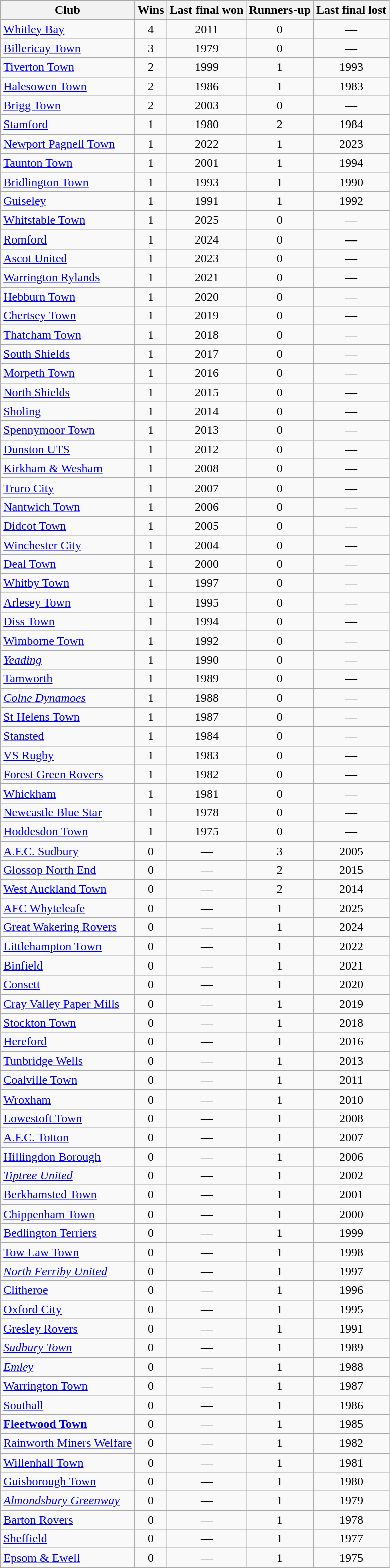<table class="wikitable sortable" border="1" style="text-align: center;">
<tr>
<th>Club</th>
<th>Wins</th>
<th>Last final won</th>
<th>Runners-up</th>
<th>Last final lost</th>
</tr>
<tr>
<td align=left><a href='#'>Whitley Bay</a></td>
<td>4</td>
<td>2011</td>
<td>0</td>
<td>—</td>
</tr>
<tr>
<td align=left><a href='#'>Billericay Town</a></td>
<td>3</td>
<td>1979</td>
<td>0</td>
<td>—</td>
</tr>
<tr>
<td align=left><a href='#'>Tiverton Town</a></td>
<td>2</td>
<td>1999</td>
<td>1</td>
<td>1993</td>
</tr>
<tr>
<td align=left><a href='#'>Halesowen Town</a></td>
<td>2</td>
<td>1986</td>
<td>1</td>
<td>1983</td>
</tr>
<tr>
<td align=left><a href='#'>Brigg Town</a></td>
<td>2</td>
<td>2003</td>
<td>0</td>
<td>—</td>
</tr>
<tr>
<td align=left><a href='#'>Stamford</a></td>
<td>1</td>
<td>1980</td>
<td>2</td>
<td>1984</td>
</tr>
<tr>
<td align=left><a href='#'>Newport Pagnell Town</a></td>
<td>1</td>
<td>2022</td>
<td>1</td>
<td>2023</td>
</tr>
<tr>
<td align=left><a href='#'>Taunton Town</a></td>
<td>1</td>
<td>2001</td>
<td>1</td>
<td>1994</td>
</tr>
<tr>
<td align=left><a href='#'>Bridlington Town</a></td>
<td>1</td>
<td>1993</td>
<td>1</td>
<td>1990</td>
</tr>
<tr>
<td align=left><a href='#'>Guiseley</a></td>
<td>1</td>
<td>1991</td>
<td>1</td>
<td>1992</td>
</tr>
<tr>
<td align=left><a href='#'>Whitstable Town</a></td>
<td>1</td>
<td>2025</td>
<td>0</td>
<td>—</td>
</tr>
<tr>
<td align=left><a href='#'>Romford</a></td>
<td>1</td>
<td>2024</td>
<td>0</td>
<td>—</td>
</tr>
<tr>
<td align=left><a href='#'>Ascot United</a></td>
<td>1</td>
<td>2023</td>
<td>0</td>
<td>—</td>
</tr>
<tr>
<td align=left><a href='#'>Warrington Rylands</a></td>
<td>1</td>
<td>2021</td>
<td>0</td>
<td>—</td>
</tr>
<tr>
<td align=left><a href='#'>Hebburn Town</a></td>
<td>1</td>
<td>2020</td>
<td>0</td>
<td>—</td>
</tr>
<tr>
<td align=left><a href='#'>Chertsey Town</a></td>
<td>1</td>
<td>2019</td>
<td>0</td>
<td>—</td>
</tr>
<tr>
<td align=left><a href='#'>Thatcham Town</a></td>
<td>1</td>
<td>2018</td>
<td>0</td>
<td>—</td>
</tr>
<tr>
<td align=left><a href='#'>South Shields</a></td>
<td>1</td>
<td>2017</td>
<td>0</td>
<td>—</td>
</tr>
<tr>
<td align=left><a href='#'>Morpeth Town</a></td>
<td>1</td>
<td>2016</td>
<td>0</td>
<td>—</td>
</tr>
<tr>
<td align=left><a href='#'>North Shields</a></td>
<td>1</td>
<td>2015</td>
<td>0</td>
<td>—</td>
</tr>
<tr>
<td align=left><a href='#'>Sholing</a></td>
<td>1</td>
<td>2014</td>
<td>0</td>
<td>—</td>
</tr>
<tr>
<td align=left><a href='#'>Spennymoor Town</a></td>
<td>1</td>
<td>2013</td>
<td>0</td>
<td>—</td>
</tr>
<tr>
<td align=left><a href='#'>Dunston UTS</a></td>
<td>1</td>
<td>2012</td>
<td>0</td>
<td>—</td>
</tr>
<tr>
<td align=left><a href='#'>Kirkham & Wesham</a></td>
<td>1</td>
<td>2008</td>
<td>0</td>
<td>—</td>
</tr>
<tr>
<td align=left><a href='#'>Truro City</a></td>
<td>1</td>
<td>2007</td>
<td>0</td>
<td>—</td>
</tr>
<tr>
<td align=left><a href='#'>Nantwich Town</a></td>
<td>1</td>
<td>2006</td>
<td>0</td>
<td>—</td>
</tr>
<tr>
<td align=left><a href='#'>Didcot Town</a></td>
<td>1</td>
<td>2005</td>
<td>0</td>
<td>—</td>
</tr>
<tr>
<td align=left><a href='#'>Winchester City</a></td>
<td>1</td>
<td>2004</td>
<td>0</td>
<td>—</td>
</tr>
<tr>
<td align=left><a href='#'>Deal Town</a></td>
<td>1</td>
<td>2000</td>
<td>0</td>
<td>—</td>
</tr>
<tr>
<td align=left><a href='#'>Whitby Town</a></td>
<td>1</td>
<td>1997</td>
<td>0</td>
<td>—</td>
</tr>
<tr>
<td align=left><a href='#'>Arlesey Town</a></td>
<td>1</td>
<td>1995</td>
<td>0</td>
<td>—</td>
</tr>
<tr>
<td align=left><a href='#'>Diss Town</a></td>
<td>1</td>
<td>1994</td>
<td>0</td>
<td>—</td>
</tr>
<tr>
<td align=left><a href='#'>Wimborne Town</a></td>
<td>1</td>
<td>1992</td>
<td>0</td>
<td>—</td>
</tr>
<tr>
<td align=left><em><a href='#'>Yeading</a></em></td>
<td>1</td>
<td>1990</td>
<td>0</td>
<td>—</td>
</tr>
<tr>
<td align=left><a href='#'>Tamworth</a></td>
<td>1</td>
<td>1989</td>
<td>0</td>
<td>—</td>
</tr>
<tr>
<td align=left><em><a href='#'>Colne Dynamoes</a></em></td>
<td>1</td>
<td>1988</td>
<td>0</td>
<td>—</td>
</tr>
<tr>
<td align=left><a href='#'>St Helens Town</a></td>
<td>1</td>
<td>1987</td>
<td>0</td>
<td>—</td>
</tr>
<tr>
<td align=left><a href='#'>Stansted</a></td>
<td>1</td>
<td>1984</td>
<td>0</td>
<td>—</td>
</tr>
<tr>
<td align=left><a href='#'>VS Rugby</a></td>
<td>1</td>
<td>1983</td>
<td>0</td>
<td>—</td>
</tr>
<tr>
<td align=left><a href='#'>Forest Green Rovers</a></td>
<td>1</td>
<td>1982</td>
<td>0</td>
<td>—</td>
</tr>
<tr>
<td align=left><a href='#'>Whickham</a></td>
<td>1</td>
<td>1981</td>
<td>0</td>
<td>—</td>
</tr>
<tr>
<td align=left><a href='#'>Newcastle Blue Star</a></td>
<td>1</td>
<td>1978</td>
<td>0</td>
<td>—</td>
</tr>
<tr>
<td align=left><a href='#'>Hoddesdon Town</a></td>
<td>1</td>
<td>1975</td>
<td>0</td>
<td>—</td>
</tr>
<tr>
<td align=left><a href='#'>A.F.C. Sudbury</a></td>
<td>0</td>
<td>—</td>
<td>3</td>
<td>2005</td>
</tr>
<tr>
<td align=left><a href='#'>Glossop North End</a></td>
<td>0</td>
<td>—</td>
<td>2</td>
<td>2015</td>
</tr>
<tr>
<td align=left><a href='#'>West Auckland Town</a></td>
<td>0</td>
<td>—</td>
<td>2</td>
<td>2014</td>
</tr>
<tr>
<td align=left><a href='#'>AFC Whyteleafe</a></td>
<td>0</td>
<td>—</td>
<td>1</td>
<td>2025</td>
</tr>
<tr>
<td align=left><a href='#'>Great Wakering Rovers</a></td>
<td>0</td>
<td>—</td>
<td>1</td>
<td>2024</td>
</tr>
<tr>
<td align=left><a href='#'>Littlehampton Town</a></td>
<td>0</td>
<td>—</td>
<td>1</td>
<td>2022</td>
</tr>
<tr>
<td align=left><a href='#'>Binfield</a></td>
<td>0</td>
<td>—</td>
<td>1</td>
<td>2021</td>
</tr>
<tr>
<td align=left><a href='#'>Consett</a></td>
<td>0</td>
<td>—</td>
<td>1</td>
<td>2020</td>
</tr>
<tr>
<td align=left><a href='#'>Cray Valley Paper Mills</a></td>
<td>0</td>
<td>—</td>
<td>1</td>
<td>2019</td>
</tr>
<tr>
<td align=left><a href='#'>Stockton Town</a></td>
<td>0</td>
<td>—</td>
<td>1</td>
<td>2018</td>
</tr>
<tr>
<td align=left><a href='#'>Hereford</a></td>
<td>0</td>
<td>—</td>
<td>1</td>
<td>2016</td>
</tr>
<tr>
<td align=left><a href='#'>Tunbridge Wells</a></td>
<td>0</td>
<td>—</td>
<td>1</td>
<td>2013</td>
</tr>
<tr>
<td align=left><a href='#'>Coalville Town</a></td>
<td>0</td>
<td>—</td>
<td>1</td>
<td>2011</td>
</tr>
<tr>
<td align=left><a href='#'>Wroxham</a></td>
<td>0</td>
<td>—</td>
<td>1</td>
<td>2010</td>
</tr>
<tr>
<td align=left><a href='#'>Lowestoft Town</a></td>
<td>0</td>
<td>—</td>
<td>1</td>
<td>2008</td>
</tr>
<tr>
<td align=left><a href='#'>A.F.C. Totton</a></td>
<td>0</td>
<td>—</td>
<td>1</td>
<td>2007</td>
</tr>
<tr>
<td align=left><a href='#'>Hillingdon Borough</a></td>
<td>0</td>
<td>—</td>
<td>1</td>
<td>2006</td>
</tr>
<tr>
<td align=left><em><a href='#'>Tiptree United</a></em></td>
<td>0</td>
<td>—</td>
<td>1</td>
<td>2002</td>
</tr>
<tr>
<td align=left><a href='#'>Berkhamsted Town</a></td>
<td>0</td>
<td>—</td>
<td>1</td>
<td>2001</td>
</tr>
<tr>
<td align=left><a href='#'>Chippenham Town</a></td>
<td>0</td>
<td>—</td>
<td>1</td>
<td>2000</td>
</tr>
<tr>
<td align=left><a href='#'>Bedlington Terriers</a></td>
<td>0</td>
<td>—</td>
<td>1</td>
<td>1999</td>
</tr>
<tr>
<td align=left><a href='#'>Tow Law Town</a></td>
<td>0</td>
<td>—</td>
<td>1</td>
<td>1998</td>
</tr>
<tr>
<td align=left><em><a href='#'>North Ferriby United</a></em></td>
<td>0</td>
<td>—</td>
<td>1</td>
<td>1997</td>
</tr>
<tr>
<td align=left><a href='#'>Clitheroe</a></td>
<td>0</td>
<td>—</td>
<td>1</td>
<td>1996</td>
</tr>
<tr>
<td align=left><a href='#'>Oxford City</a></td>
<td>0</td>
<td>—</td>
<td>1</td>
<td>1995</td>
</tr>
<tr>
<td align=left><a href='#'>Gresley Rovers</a></td>
<td>0</td>
<td>—</td>
<td>1</td>
<td>1991</td>
</tr>
<tr>
<td align=left><em><a href='#'>Sudbury Town</a></em></td>
<td>0</td>
<td>—</td>
<td>1</td>
<td>1989</td>
</tr>
<tr>
<td align=left><em><a href='#'>Emley</a></em></td>
<td>0</td>
<td>—</td>
<td>1</td>
<td>1988</td>
</tr>
<tr>
<td align=left><a href='#'>Warrington Town</a></td>
<td>0</td>
<td>—</td>
<td>1</td>
<td>1987</td>
</tr>
<tr>
<td align=left><a href='#'>Southall</a></td>
<td>0</td>
<td>—</td>
<td>1</td>
<td>1986</td>
</tr>
<tr>
<td align=left><strong><a href='#'>Fleetwood Town</a>	</strong></td>
<td>0</td>
<td>—</td>
<td>1</td>
<td>1985</td>
</tr>
<tr>
<td align=left><a href='#'>Rainworth Miners Welfare</a></td>
<td>0</td>
<td>—</td>
<td>1</td>
<td>1982</td>
</tr>
<tr>
<td align=left><a href='#'>Willenhall Town</a></td>
<td>0</td>
<td>—</td>
<td>1</td>
<td>1981</td>
</tr>
<tr>
<td align=left><a href='#'>Guisborough Town</a></td>
<td>0</td>
<td>—</td>
<td>1</td>
<td>1980</td>
</tr>
<tr>
<td align=left><em><a href='#'>Almondsbury Greenway</a></em></td>
<td>0</td>
<td>—</td>
<td>1</td>
<td>1979</td>
</tr>
<tr>
<td align=left><a href='#'>Barton Rovers</a></td>
<td>0</td>
<td>—</td>
<td>1</td>
<td>1978</td>
</tr>
<tr>
<td align=left><a href='#'>Sheffield</a></td>
<td>0</td>
<td>—</td>
<td>1</td>
<td>1977</td>
</tr>
<tr>
<td align=left><a href='#'>Epsom & Ewell</a></td>
<td>0</td>
<td>—</td>
<td>1</td>
<td>1975</td>
</tr>
</table>
